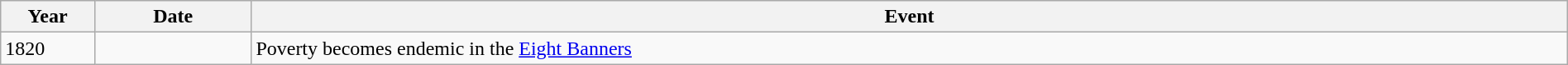<table class="wikitable" style="width:100%;">
<tr>
<th style="width:6%">Year</th>
<th style="width:10%">Date</th>
<th>Event</th>
</tr>
<tr>
<td>1820</td>
<td></td>
<td>Poverty becomes endemic in the <a href='#'>Eight Banners</a></td>
</tr>
</table>
